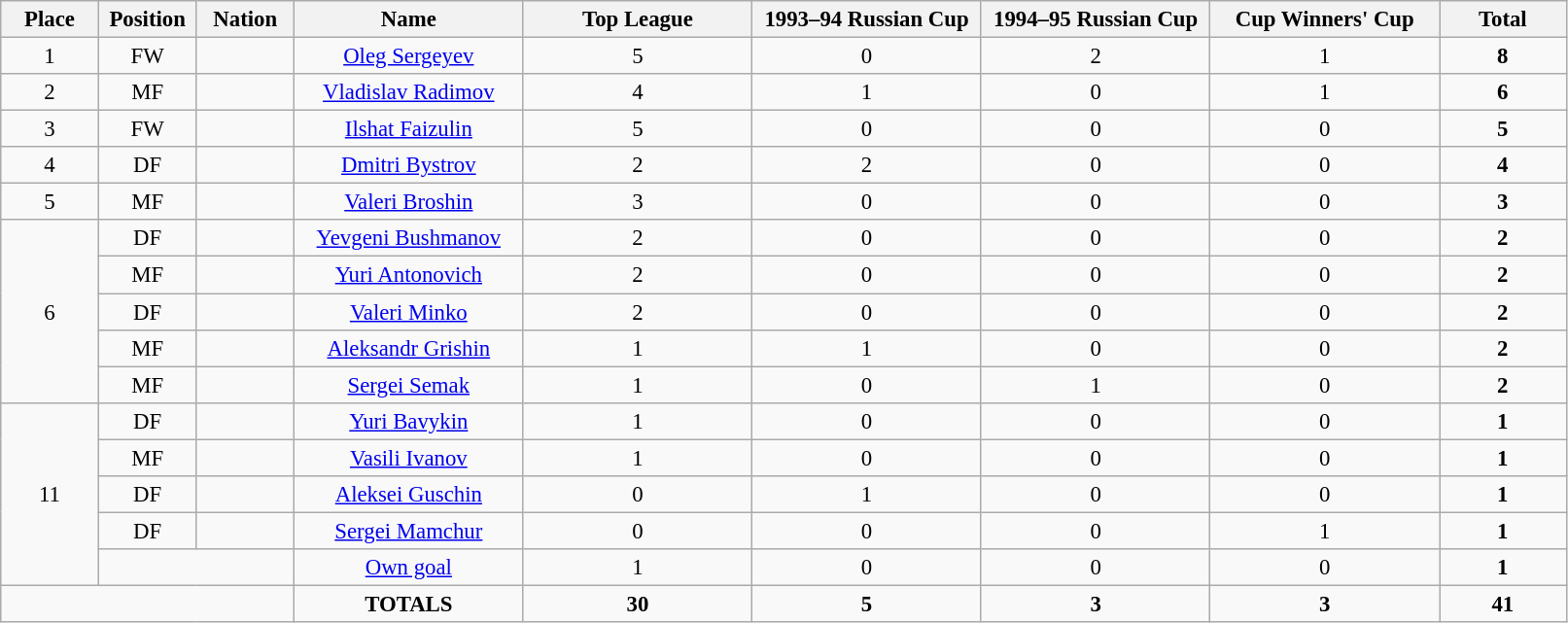<table class="wikitable" style="font-size: 95%; text-align: center;">
<tr>
<th width=60>Place</th>
<th width=60>Position</th>
<th width=60>Nation</th>
<th width=150>Name</th>
<th width=150>Top League</th>
<th width=150>1993–94 Russian Cup</th>
<th width=150>1994–95 Russian Cup</th>
<th width=150>Cup Winners' Cup</th>
<th width=80><strong>Total</strong></th>
</tr>
<tr>
<td>1</td>
<td>FW</td>
<td></td>
<td><a href='#'>Oleg Sergeyev</a></td>
<td>5</td>
<td>0</td>
<td>2</td>
<td>1</td>
<td><strong>8</strong></td>
</tr>
<tr>
<td>2</td>
<td>MF</td>
<td></td>
<td><a href='#'>Vladislav Radimov</a></td>
<td>4</td>
<td>1</td>
<td>0</td>
<td>1</td>
<td><strong>6</strong></td>
</tr>
<tr>
<td>3</td>
<td>FW</td>
<td></td>
<td><a href='#'>Ilshat Faizulin</a></td>
<td>5</td>
<td>0</td>
<td>0</td>
<td>0</td>
<td><strong>5</strong></td>
</tr>
<tr>
<td>4</td>
<td>DF</td>
<td></td>
<td><a href='#'>Dmitri Bystrov</a></td>
<td>2</td>
<td>2</td>
<td>0</td>
<td>0</td>
<td><strong>4</strong></td>
</tr>
<tr>
<td>5</td>
<td>MF</td>
<td></td>
<td><a href='#'>Valeri Broshin</a></td>
<td>3</td>
<td>0</td>
<td>0</td>
<td>0</td>
<td><strong>3</strong></td>
</tr>
<tr>
<td rowspan="5">6</td>
<td>DF</td>
<td></td>
<td><a href='#'>Yevgeni Bushmanov</a></td>
<td>2</td>
<td>0</td>
<td>0</td>
<td>0</td>
<td><strong>2</strong></td>
</tr>
<tr>
<td>MF</td>
<td></td>
<td><a href='#'>Yuri Antonovich</a></td>
<td>2</td>
<td>0</td>
<td>0</td>
<td>0</td>
<td><strong>2</strong></td>
</tr>
<tr>
<td>DF</td>
<td></td>
<td><a href='#'>Valeri Minko</a></td>
<td>2</td>
<td>0</td>
<td>0</td>
<td>0</td>
<td><strong>2</strong></td>
</tr>
<tr>
<td>MF</td>
<td></td>
<td><a href='#'>Aleksandr Grishin</a></td>
<td>1</td>
<td>1</td>
<td>0</td>
<td>0</td>
<td><strong>2</strong></td>
</tr>
<tr>
<td>MF</td>
<td></td>
<td><a href='#'>Sergei Semak</a></td>
<td>1</td>
<td>0</td>
<td>1</td>
<td>0</td>
<td><strong>2</strong></td>
</tr>
<tr>
<td rowspan="5">11</td>
<td>DF</td>
<td></td>
<td><a href='#'>Yuri Bavykin</a></td>
<td>1</td>
<td>0</td>
<td>0</td>
<td>0</td>
<td><strong>1</strong></td>
</tr>
<tr>
<td>MF</td>
<td></td>
<td><a href='#'>Vasili Ivanov</a></td>
<td>1</td>
<td>0</td>
<td>0</td>
<td>0</td>
<td><strong>1</strong></td>
</tr>
<tr>
<td>DF</td>
<td></td>
<td><a href='#'>Aleksei Guschin</a></td>
<td>0</td>
<td>1</td>
<td>0</td>
<td>0</td>
<td><strong>1</strong></td>
</tr>
<tr>
<td>DF</td>
<td></td>
<td><a href='#'>Sergei Mamchur</a></td>
<td>0</td>
<td>0</td>
<td>0</td>
<td>1</td>
<td><strong>1</strong></td>
</tr>
<tr>
<td colspan="2"></td>
<td><a href='#'>Own goal</a></td>
<td>1</td>
<td>0</td>
<td>0</td>
<td>0</td>
<td><strong>1</strong></td>
</tr>
<tr>
<td colspan="3"></td>
<td><strong>TOTALS</strong></td>
<td><strong>30</strong></td>
<td><strong>5</strong></td>
<td><strong>3</strong></td>
<td><strong>3</strong></td>
<td><strong>41</strong></td>
</tr>
</table>
